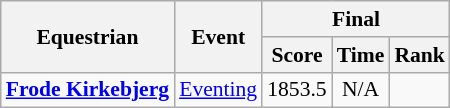<table class=wikitable style="font-size:90%">
<tr>
<th rowspan=2>Equestrian</th>
<th rowspan=2>Event</th>
<th colspan=3>Final</th>
</tr>
<tr>
<th>Score</th>
<th>Time</th>
<th>Rank</th>
</tr>
<tr>
<td><strong><a href='#'>Frode Kirkebjerg</a></strong></td>
<td><a href='#'>Eventing</a></td>
<td align=center>1853.5</td>
<td align=center>N/A</td>
<td align=center></td>
</tr>
</table>
